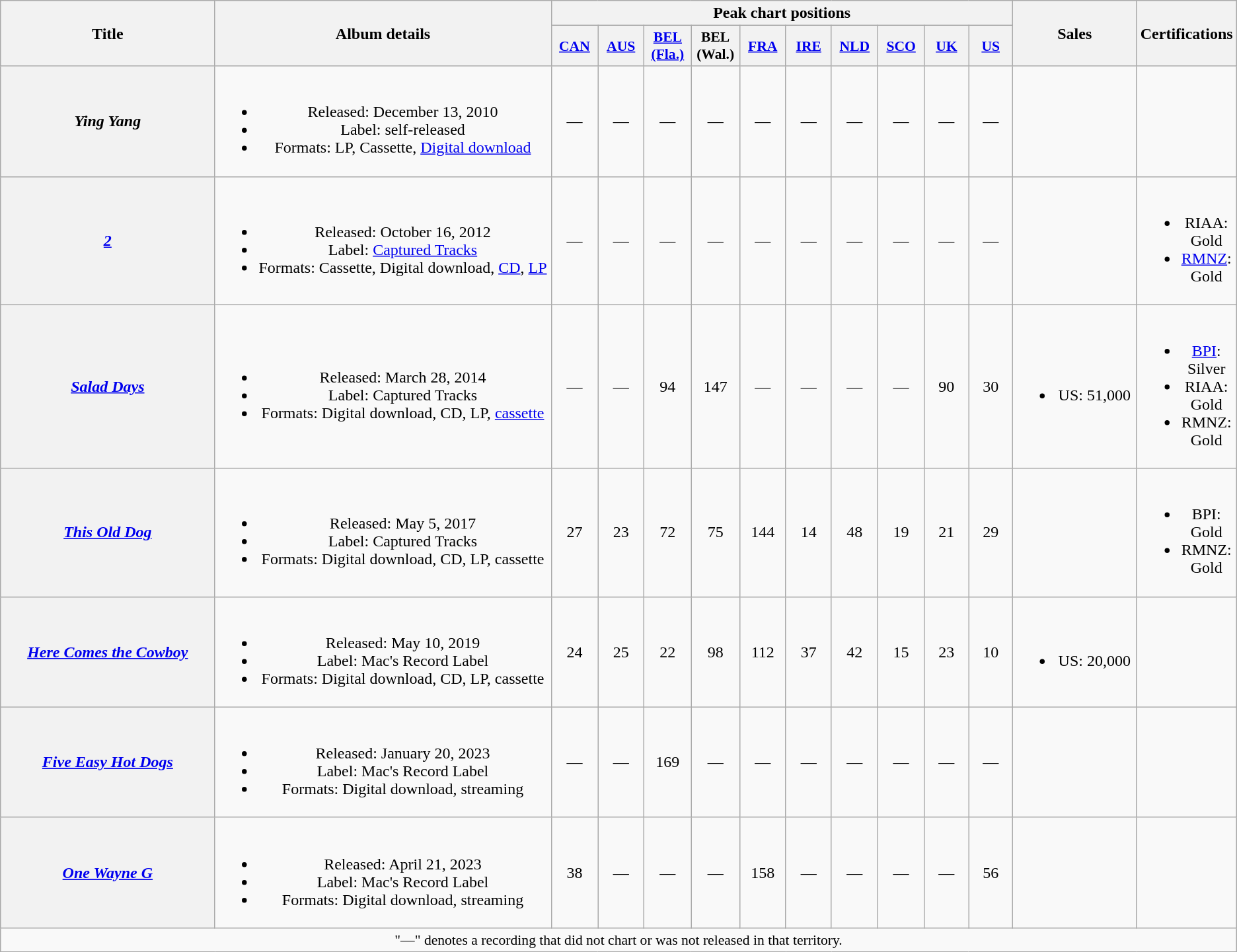<table class="wikitable plainrowheaders" style="text-align:center;">
<tr>
<th scope="col" rowspan="2" style="width:16em;">Title</th>
<th scope="col" rowspan="2" style="width:25em;">Album details</th>
<th scope="col" colspan="10">Peak chart positions</th>
<th scope="col" rowspan="2" style="width:8em;">Sales</th>
<th scope="col" rowspan="2">Certifications</th>
</tr>
<tr>
<th scope="col" class="unsortable" style="width:3em; font-size:90%;"><a href='#'>CAN</a><br></th>
<th scope="col" class="unsortable" style="width:3em; font-size:90%;"><a href='#'>AUS</a><br></th>
<th scope="col" class="unsortable" style="width:3em; font-size:90%;"><a href='#'>BEL (Fla.)</a><br></th>
<th scope="col" class="unsortable" style="width:3em; font-size:90%;">BEL (Wal.)<br></th>
<th scope="col" class="unsortable" style="width:3em; font-size:90%;"><a href='#'>FRA</a><br></th>
<th scope="col" class="unsortable" style="width:3em; font-size:90%;"><a href='#'>IRE</a><br></th>
<th scope="col" class="unsortable" style="width:3em; font-size:90%;"><a href='#'>NLD</a><br></th>
<th scope="col" class="unsortable" style="width:3em; font-size:90%;"><a href='#'>SCO</a><br></th>
<th scope="col" class="unsortable" style="width:3em; font-size:90%;"><a href='#'>UK</a><br></th>
<th scope="col" class="unsortable" style="width:3em; font-size:90%;"><a href='#'>US</a><br></th>
</tr>
<tr>
<th scope="row"><em>Ying Yang</em></th>
<td><br><ul><li>Released: December 13, 2010 </li><li>Label: self-released</li><li>Formats: LP, Cassette, <a href='#'>Digital download</a></li></ul></td>
<td>—</td>
<td>—</td>
<td>—</td>
<td>—</td>
<td>—</td>
<td>—</td>
<td>—</td>
<td>—</td>
<td>—</td>
<td>—</td>
<td></td>
<td></td>
</tr>
<tr>
<th scope="row"><em><a href='#'>2</a></em></th>
<td><br><ul><li>Released: October 16, 2012 </li><li>Label: <a href='#'>Captured Tracks</a></li><li>Formats: Cassette, Digital download, <a href='#'>CD</a>, <a href='#'>LP</a></li></ul></td>
<td>—</td>
<td>—</td>
<td>—</td>
<td>—</td>
<td>—</td>
<td>—</td>
<td>—</td>
<td>—</td>
<td>—</td>
<td>—</td>
<td></td>
<td><br><ul><li>RIAA: Gold</li><li><a href='#'>RMNZ</a>: Gold</li></ul></td>
</tr>
<tr>
<th scope="row"><em><a href='#'>Salad Days</a></em></th>
<td><br><ul><li>Released: March 28, 2014 </li><li>Label: Captured Tracks</li><li>Formats: Digital download, CD, LP, <a href='#'>cassette</a></li></ul></td>
<td>—</td>
<td>—</td>
<td>94</td>
<td>147</td>
<td>—</td>
<td>—</td>
<td>—</td>
<td>—</td>
<td>90</td>
<td>30</td>
<td><br><ul><li>US: 51,000</li></ul></td>
<td><br><ul><li><a href='#'>BPI</a>: Silver</li><li>RIAA: Gold</li><li>RMNZ: Gold</li></ul></td>
</tr>
<tr>
<th scope="row"><em><a href='#'>This Old Dog</a></em></th>
<td><br><ul><li>Released: May 5, 2017 </li><li>Label: Captured Tracks</li><li>Formats: Digital download, CD, LP, cassette</li></ul></td>
<td>27</td>
<td>23</td>
<td>72</td>
<td>75</td>
<td>144</td>
<td>14</td>
<td>48</td>
<td>19</td>
<td>21</td>
<td>29</td>
<td></td>
<td><br><ul><li>BPI: Gold</li><li>RMNZ: Gold</li></ul></td>
</tr>
<tr>
<th scope="row"><em><a href='#'>Here Comes the Cowboy</a></em></th>
<td><br><ul><li>Released: May 10, 2019</li><li>Label: Mac's Record Label</li><li>Formats: Digital download, CD, LP, cassette</li></ul></td>
<td>24</td>
<td>25</td>
<td>22</td>
<td>98</td>
<td>112</td>
<td>37</td>
<td>42</td>
<td>15</td>
<td>23</td>
<td>10</td>
<td><br><ul><li>US: 20,000</li></ul></td>
<td></td>
</tr>
<tr>
<th scope="row"><em><a href='#'>Five Easy Hot Dogs</a></em></th>
<td><br><ul><li>Released: January 20, 2023</li><li>Label: Mac's Record Label</li><li>Formats: Digital download, streaming</li></ul></td>
<td>—</td>
<td>—</td>
<td>169</td>
<td>—</td>
<td>—</td>
<td>—</td>
<td>—</td>
<td>—</td>
<td>—</td>
<td>—</td>
<td></td>
<td></td>
</tr>
<tr>
<th scope="row"><em><a href='#'>One Wayne G</a></em></th>
<td><br><ul><li>Released: April 21, 2023</li><li>Label: Mac's Record Label</li><li>Formats: Digital download, streaming</li></ul></td>
<td>38</td>
<td>—</td>
<td>—</td>
<td>—</td>
<td>158<br></td>
<td>—</td>
<td>—</td>
<td>—</td>
<td>—</td>
<td>56</td>
<td></td>
<td></td>
</tr>
<tr class="sortbottom">
<td colspan="14" style="font-size:90%">"—" denotes a recording that did not chart or was not released in that territory.</td>
</tr>
</table>
